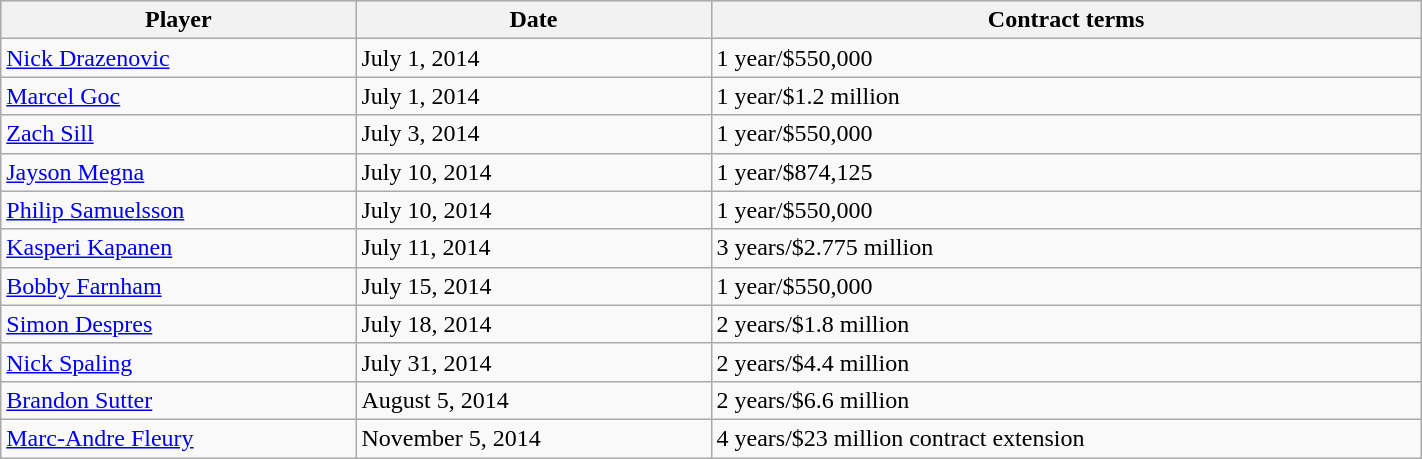<table class="wikitable" style="width:75%;">
<tr style="text-align:center; background:#ddd;">
<th style="width:25%;">Player</th>
<th style="width:25%;">Date</th>
<th style="width:50%;">Contract terms</th>
</tr>
<tr>
<td><a href='#'>Nick Drazenovic</a></td>
<td>July 1, 2014</td>
<td>1 year/$550,000</td>
</tr>
<tr>
<td><a href='#'>Marcel Goc</a></td>
<td>July 1, 2014</td>
<td>1 year/$1.2 million</td>
</tr>
<tr>
<td><a href='#'>Zach Sill</a></td>
<td>July 3, 2014</td>
<td>1 year/$550,000</td>
</tr>
<tr>
<td><a href='#'>Jayson Megna</a></td>
<td>July 10, 2014</td>
<td>1 year/$874,125</td>
</tr>
<tr>
<td><a href='#'>Philip Samuelsson</a></td>
<td>July 10, 2014</td>
<td>1 year/$550,000</td>
</tr>
<tr>
<td><a href='#'>Kasperi Kapanen</a></td>
<td>July 11, 2014</td>
<td>3 years/$2.775 million</td>
</tr>
<tr>
<td><a href='#'>Bobby Farnham</a></td>
<td>July 15, 2014</td>
<td>1 year/$550,000</td>
</tr>
<tr>
<td><a href='#'>Simon Despres</a></td>
<td>July 18, 2014</td>
<td>2 years/$1.8 million</td>
</tr>
<tr>
<td><a href='#'>Nick Spaling</a></td>
<td>July 31, 2014</td>
<td>2 years/$4.4 million</td>
</tr>
<tr>
<td><a href='#'>Brandon Sutter</a></td>
<td>August 5, 2014</td>
<td>2 years/$6.6 million</td>
</tr>
<tr>
<td><a href='#'>Marc-Andre Fleury</a></td>
<td>November 5, 2014</td>
<td>4 years/$23 million contract extension</td>
</tr>
</table>
